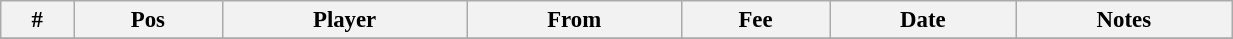<table class="wikitable" style="width:65%; text-align:center; font-size:95%; text-align:left;">
<tr>
<th><strong>#</strong></th>
<th><strong>Pos</strong></th>
<th><strong>Player</strong></th>
<th><strong>From</strong></th>
<th><strong>Fee</strong></th>
<th><strong>Date</strong></th>
<th><strong>Notes</strong></th>
</tr>
<tr>
</tr>
</table>
